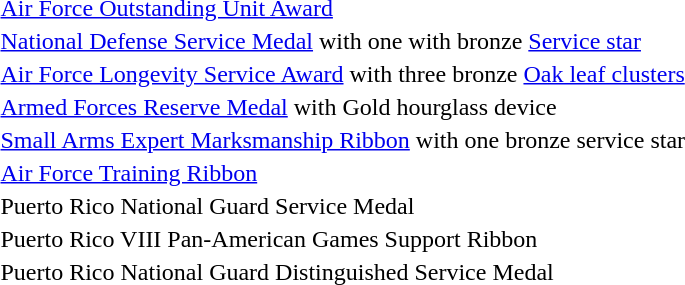<table>
<tr>
<td></td>
<td><a href='#'>Air Force Outstanding Unit Award</a></td>
</tr>
<tr>
<td></td>
<td><a href='#'>National Defense Service Medal</a> with one with bronze <a href='#'>Service star</a></td>
</tr>
<tr>
<td></td>
<td><a href='#'>Air Force Longevity Service Award</a> with three bronze <a href='#'>Oak leaf clusters</a></td>
</tr>
<tr>
<td></td>
<td><a href='#'>Armed Forces Reserve Medal</a> with Gold hourglass device</td>
</tr>
<tr>
<td></td>
<td><a href='#'>Small Arms Expert Marksmanship Ribbon</a> with one bronze service star</td>
</tr>
<tr>
<td></td>
<td><a href='#'>Air Force Training Ribbon</a></td>
</tr>
<tr>
<td></td>
<td>Puerto Rico National Guard Service Medal</td>
</tr>
<tr>
<td></td>
<td>Puerto Rico VIII Pan-American Games Support Ribbon</td>
</tr>
<tr>
<td></td>
<td>Puerto Rico National Guard Distinguished Service Medal</td>
</tr>
<tr>
</tr>
</table>
